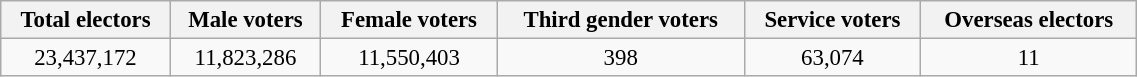<table class="wikitable sortable" style="text-align:center; width: 60%; font-size:95%">
<tr>
<th>Total electors</th>
<th>Male voters</th>
<th>Female voters</th>
<th>Third gender voters</th>
<th>Service voters</th>
<th>Overseas electors</th>
</tr>
<tr>
<td>23,437,172</td>
<td>11,823,286</td>
<td>11,550,403</td>
<td>398</td>
<td>63,074</td>
<td>11</td>
</tr>
</table>
